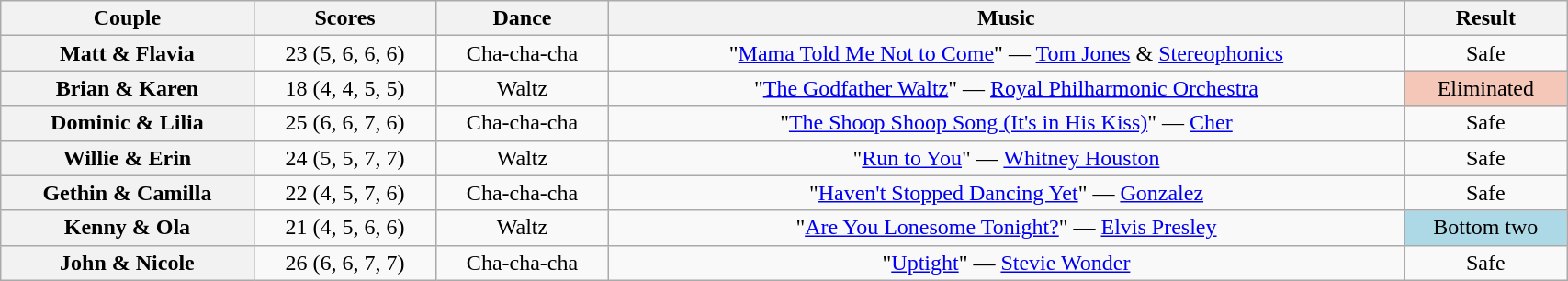<table class="wikitable sortable" style="text-align:center; width:90%">
<tr>
<th scope="col">Couple</th>
<th scope="col">Scores</th>
<th scope="col" class="unsortable">Dance</th>
<th scope="col" class="unsortable">Music</th>
<th scope="col" class="unsortable">Result</th>
</tr>
<tr>
<th scope="row">Matt & Flavia</th>
<td>23 (5, 6, 6, 6)</td>
<td>Cha-cha-cha</td>
<td>"<a href='#'>Mama Told Me Not to Come</a>" — <a href='#'>Tom Jones</a> & <a href='#'>Stereophonics</a></td>
<td>Safe</td>
</tr>
<tr>
<th scope="row">Brian & Karen</th>
<td>18 (4, 4, 5, 5)</td>
<td>Waltz</td>
<td>"<a href='#'>The Godfather Waltz</a>" — <a href='#'>Royal Philharmonic Orchestra</a></td>
<td bgcolor="f4c7b8">Eliminated</td>
</tr>
<tr>
<th scope="row">Dominic & Lilia</th>
<td>25 (6, 6, 7, 6)</td>
<td>Cha-cha-cha</td>
<td>"<a href='#'>The Shoop Shoop Song (It's in His Kiss)</a>" — <a href='#'>Cher</a></td>
<td>Safe</td>
</tr>
<tr>
<th scope="row">Willie & Erin</th>
<td>24 (5, 5, 7, 7)</td>
<td>Waltz</td>
<td>"<a href='#'>Run to You</a>" — <a href='#'>Whitney Houston</a></td>
<td>Safe</td>
</tr>
<tr>
<th scope="row">Gethin & Camilla</th>
<td>22 (4, 5, 7, 6)</td>
<td>Cha-cha-cha</td>
<td>"<a href='#'>Haven't Stopped Dancing Yet</a>" — <a href='#'>Gonzalez</a></td>
<td>Safe</td>
</tr>
<tr>
<th scope="row">Kenny & Ola</th>
<td>21 (4, 5, 6, 6)</td>
<td>Waltz</td>
<td>"<a href='#'>Are You Lonesome Tonight?</a>" — <a href='#'>Elvis Presley</a></td>
<td bgcolor="lightblue">Bottom two</td>
</tr>
<tr>
<th scope="row">John & Nicole</th>
<td>26 (6, 6, 7, 7)</td>
<td>Cha-cha-cha</td>
<td>"<a href='#'>Uptight</a>" — <a href='#'>Stevie Wonder</a></td>
<td>Safe</td>
</tr>
</table>
